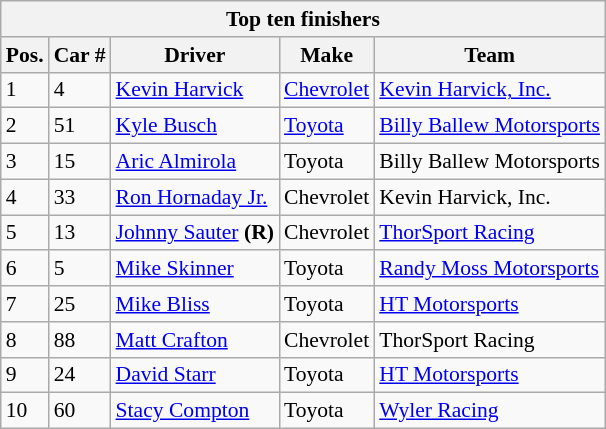<table class="wikitable" style="font-size: 90%">
<tr>
<th colspan=9>Top ten finishers</th>
</tr>
<tr>
<th>Pos.</th>
<th>Car #</th>
<th>Driver</th>
<th>Make</th>
<th>Team</th>
</tr>
<tr>
<td>1</td>
<td>4</td>
<td><a href='#'>Kevin Harvick</a></td>
<td><a href='#'>Chevrolet</a></td>
<td><a href='#'>Kevin Harvick, Inc.</a></td>
</tr>
<tr>
<td>2</td>
<td>51</td>
<td><a href='#'>Kyle Busch</a></td>
<td><a href='#'>Toyota</a></td>
<td><a href='#'>Billy Ballew Motorsports</a></td>
</tr>
<tr>
<td>3</td>
<td>15</td>
<td><a href='#'>Aric Almirola</a></td>
<td>Toyota</td>
<td>Billy Ballew Motorsports</td>
</tr>
<tr>
<td>4</td>
<td>33</td>
<td><a href='#'>Ron Hornaday Jr.</a></td>
<td>Chevrolet</td>
<td>Kevin Harvick, Inc.</td>
</tr>
<tr>
<td>5</td>
<td>13</td>
<td><a href='#'>Johnny Sauter</a> <strong>(R)</strong></td>
<td>Chevrolet</td>
<td><a href='#'>ThorSport Racing</a></td>
</tr>
<tr>
<td>6</td>
<td>5</td>
<td><a href='#'>Mike Skinner</a></td>
<td>Toyota</td>
<td><a href='#'>Randy Moss Motorsports</a></td>
</tr>
<tr>
<td>7</td>
<td>25</td>
<td><a href='#'>Mike Bliss</a></td>
<td>Toyota</td>
<td><a href='#'>HT Motorsports</a></td>
</tr>
<tr>
<td>8</td>
<td>88</td>
<td><a href='#'>Matt Crafton</a></td>
<td>Chevrolet</td>
<td>ThorSport Racing</td>
</tr>
<tr>
<td>9</td>
<td>24</td>
<td><a href='#'>David Starr</a></td>
<td>Toyota</td>
<td><a href='#'>HT Motorsports</a></td>
</tr>
<tr>
<td>10</td>
<td>60</td>
<td><a href='#'>Stacy Compton</a></td>
<td>Toyota</td>
<td><a href='#'>Wyler Racing</a></td>
</tr>
</table>
